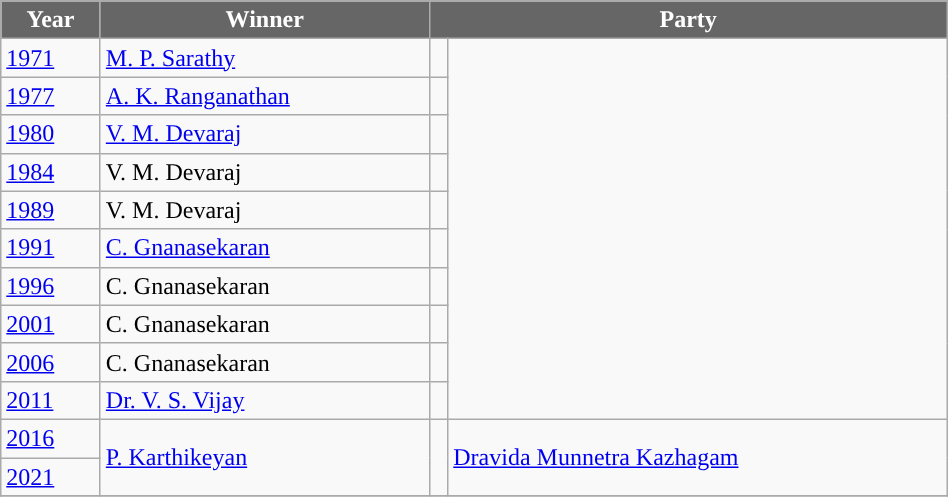<table class="wikitable" width="50%">
<tr>
<th style="background-color:#666666; color:white">Year</th>
<th style="background-color:#666666; color:white">Winner</th>
<th style="background-color:#666666; color:white" colspan="2">Party</th>
</tr>
<tr>
<td><a href='#'>1971</a></td>
<td><a href='#'>M. P. Sarathy</a></td>
<td></td>
</tr>
<tr>
<td><a href='#'>1977</a></td>
<td><a href='#'>A. K. Ranganathan</a></td>
<td></td>
</tr>
<tr>
<td><a href='#'>1980</a></td>
<td><a href='#'>V. M. Devaraj</a></td>
<td></td>
</tr>
<tr>
<td><a href='#'>1984</a></td>
<td>V. M. Devaraj</td>
<td></td>
</tr>
<tr>
<td><a href='#'>1989</a></td>
<td>V. M. Devaraj</td>
<td></td>
</tr>
<tr>
<td><a href='#'>1991</a></td>
<td><a href='#'>C. Gnanasekaran</a></td>
<td></td>
</tr>
<tr>
<td><a href='#'>1996</a></td>
<td>C. Gnanasekaran</td>
<td></td>
</tr>
<tr>
<td><a href='#'>2001</a></td>
<td>C. Gnanasekaran</td>
<td></td>
</tr>
<tr>
<td><a href='#'>2006</a></td>
<td>C. Gnanasekaran</td>
<td></td>
</tr>
<tr>
<td><a href='#'>2011</a></td>
<td><a href='#'>Dr. V. S. Vijay</a></td>
<td></td>
</tr>
<tr>
<td><a href='#'>2016</a></td>
<td rowspan="2"><a href='#'>P. Karthikeyan</a></td>
<td rowspan="2" style="background-color: "></td>
<td rowspan="2"><a href='#'>Dravida Munnetra Kazhagam</a></td>
</tr>
<tr>
<td><a href='#'>2021</a></td>
</tr>
<tr>
</tr>
</table>
